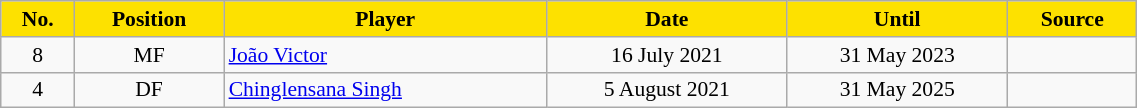<table class="wikitable"  style="text-align:center; font-size:90%; width:60%;">
<tr>
<th style="background:#FDE100; color:#000000; text-align:center;">No.</th>
<th style="background:#FDE100; color:#000000; text-align:center;">Position</th>
<th style="background:#FDE100; color:#000000; text-align:center;">Player</th>
<th style="background:#FDE100; color:#000000; text-align:center;">Date</th>
<th style="background:#FDE100; color:#000000; text-align:center;">Until</th>
<th style="background:#FDE100; color:#000000; text-align:center;">Source</th>
</tr>
<tr>
<td>8</td>
<td>MF</td>
<td align="left"> <a href='#'>João Victor</a></td>
<td>16 July 2021</td>
<td>31 May 2023</td>
<td></td>
</tr>
<tr>
<td>4</td>
<td>DF</td>
<td align="left"> <a href='#'>Chinglensana Singh</a></td>
<td>5 August 2021</td>
<td>31 May 2025</td>
<td></td>
</tr>
</table>
